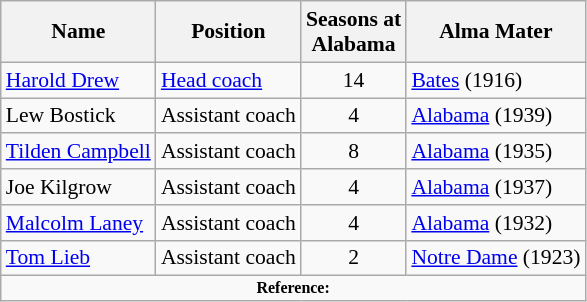<table class="wikitable" border="1" style="font-size:90%;">
<tr>
<th>Name</th>
<th>Position</th>
<th>Seasons at<br>Alabama</th>
<th>Alma Mater</th>
</tr>
<tr>
<td><a href='#'>Harold Drew</a></td>
<td><a href='#'>Head coach</a></td>
<td align=center>14</td>
<td><a href='#'>Bates</a> (1916)</td>
</tr>
<tr>
<td>Lew Bostick</td>
<td>Assistant coach</td>
<td align=center>4</td>
<td><a href='#'>Alabama</a> (1939)</td>
</tr>
<tr>
<td><a href='#'>Tilden Campbell</a></td>
<td>Assistant coach</td>
<td align=center>8</td>
<td><a href='#'>Alabama</a> (1935)</td>
</tr>
<tr>
<td>Joe Kilgrow</td>
<td>Assistant coach</td>
<td align=center>4</td>
<td><a href='#'>Alabama</a> (1937)</td>
</tr>
<tr>
<td><a href='#'>Malcolm Laney</a></td>
<td>Assistant coach</td>
<td align=center>4</td>
<td><a href='#'>Alabama</a> (1932)</td>
</tr>
<tr>
<td><a href='#'>Tom Lieb</a></td>
<td>Assistant coach</td>
<td align=center>2</td>
<td><a href='#'>Notre Dame</a> (1923)</td>
</tr>
<tr>
<td colspan="4" style="font-size: 8pt" align="center"><strong>Reference:</strong></td>
</tr>
</table>
